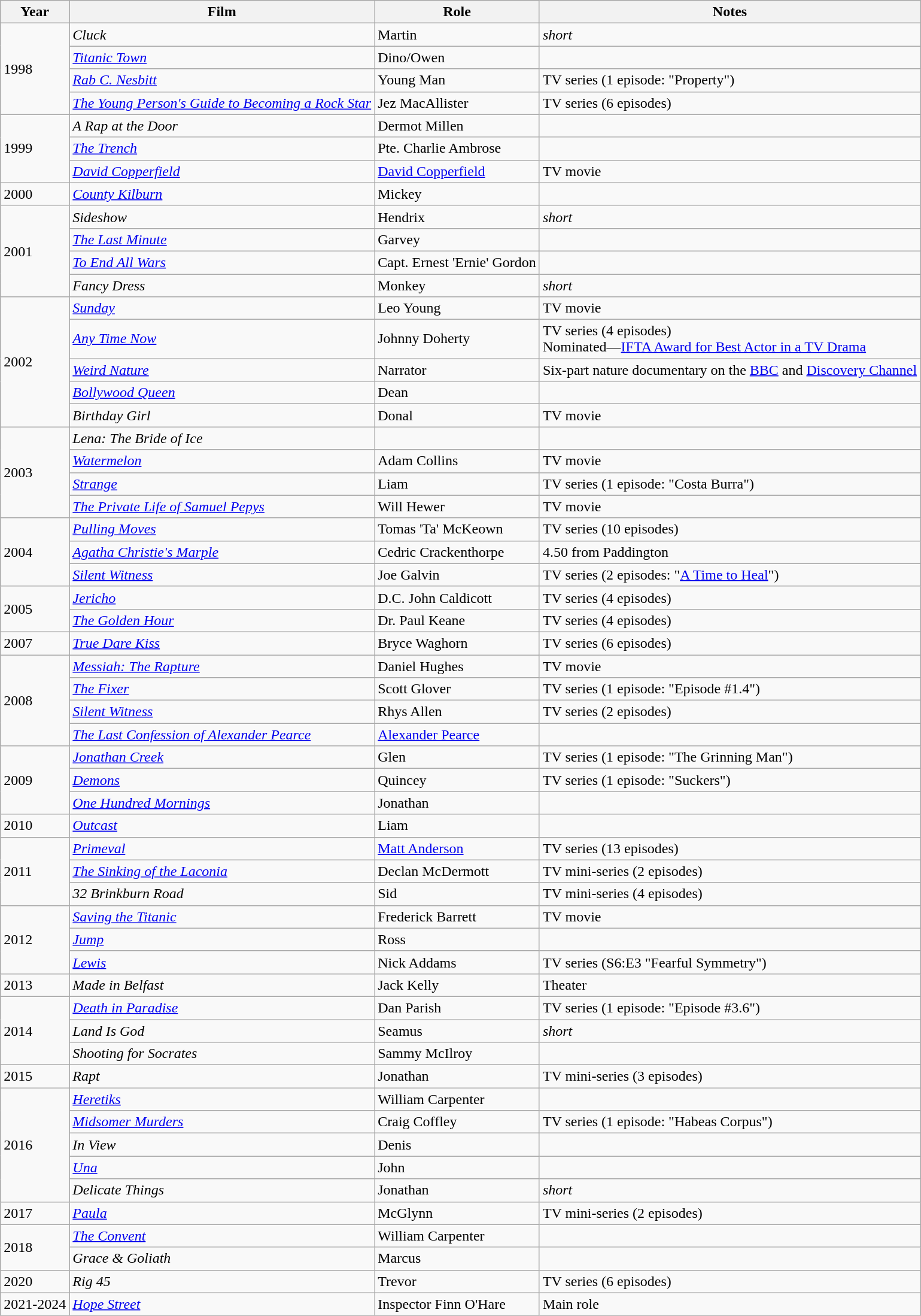<table class="wikitable">
<tr>
<th>Year</th>
<th>Film</th>
<th>Role</th>
<th>Notes</th>
</tr>
<tr>
<td rowspan="4">1998</td>
<td><em>Cluck</em></td>
<td>Martin</td>
<td><em>short</em></td>
</tr>
<tr>
<td><em><a href='#'>Titanic Town</a></em></td>
<td>Dino/Owen</td>
<td></td>
</tr>
<tr>
<td><em><a href='#'>Rab C. Nesbitt</a></em></td>
<td>Young Man</td>
<td>TV series (1 episode: "Property")</td>
</tr>
<tr>
<td><em><a href='#'>The Young Person's Guide to Becoming a Rock Star</a></em></td>
<td>Jez MacAllister</td>
<td>TV series (6 episodes)</td>
</tr>
<tr>
<td rowspan="3">1999</td>
<td><em>A Rap at the Door</em></td>
<td>Dermot Millen</td>
<td></td>
</tr>
<tr>
<td><em><a href='#'>The Trench</a></em></td>
<td>Pte. Charlie Ambrose</td>
<td></td>
</tr>
<tr>
<td><em><a href='#'>David Copperfield</a></em></td>
<td><a href='#'>David Copperfield</a></td>
<td>TV movie</td>
</tr>
<tr>
<td rowspan="1">2000</td>
<td><em><a href='#'>County Kilburn</a></em></td>
<td>Mickey</td>
<td></td>
</tr>
<tr>
<td rowspan="4">2001</td>
<td><em>Sideshow</em></td>
<td>Hendrix</td>
<td><em>short</em></td>
</tr>
<tr>
<td><em><a href='#'>The Last Minute</a></em></td>
<td>Garvey</td>
<td></td>
</tr>
<tr>
<td><em><a href='#'>To End All Wars</a></em></td>
<td>Capt. Ernest 'Ernie' Gordon</td>
<td></td>
</tr>
<tr>
<td><em>Fancy Dress</em></td>
<td>Monkey</td>
<td><em>short</em></td>
</tr>
<tr>
<td rowspan="5">2002</td>
<td><em><a href='#'>Sunday</a></em></td>
<td>Leo Young</td>
<td>TV movie</td>
</tr>
<tr>
<td><em><a href='#'>Any Time Now</a></em></td>
<td>Johnny Doherty</td>
<td>TV series (4 episodes)<br>Nominated—<a href='#'>IFTA Award for Best Actor in a TV Drama</a></td>
</tr>
<tr>
<td><em><a href='#'>Weird Nature</a></em></td>
<td>Narrator</td>
<td>Six-part nature documentary on the <a href='#'>BBC</a> and <a href='#'>Discovery Channel</a></td>
</tr>
<tr>
<td><em><a href='#'>Bollywood Queen</a></em></td>
<td>Dean</td>
<td></td>
</tr>
<tr>
<td><em>Birthday Girl</em></td>
<td>Donal</td>
<td>TV movie</td>
</tr>
<tr>
<td rowspan="4">2003</td>
<td><em>Lena: The Bride of Ice</em></td>
<td></td>
<td></td>
</tr>
<tr>
<td><em><a href='#'>Watermelon</a></em></td>
<td>Adam Collins</td>
<td>TV movie</td>
</tr>
<tr>
<td><em><a href='#'>Strange</a></em></td>
<td>Liam</td>
<td>TV series (1 episode: "Costa Burra")</td>
</tr>
<tr>
<td><em><a href='#'>The Private Life of Samuel Pepys</a></em></td>
<td>Will Hewer</td>
<td>TV movie</td>
</tr>
<tr>
<td rowspan="3">2004</td>
<td><em><a href='#'>Pulling Moves</a></em></td>
<td>Tomas 'Ta' McKeown</td>
<td>TV series (10 episodes)</td>
</tr>
<tr>
<td><em><a href='#'>Agatha Christie's Marple</a></em></td>
<td>Cedric Crackenthorpe</td>
<td>4.50 from Paddington</td>
</tr>
<tr>
<td><em><a href='#'>Silent Witness</a></em></td>
<td>Joe Galvin</td>
<td>TV series (2 episodes: "<a href='#'>A Time to Heal</a>")</td>
</tr>
<tr>
<td rowspan="2">2005</td>
<td><em><a href='#'>Jericho</a></em></td>
<td>D.C. John Caldicott</td>
<td>TV series (4 episodes)</td>
</tr>
<tr>
<td><em><a href='#'>The Golden Hour</a></em></td>
<td>Dr. Paul Keane</td>
<td>TV series (4 episodes)</td>
</tr>
<tr>
<td rowspan="1">2007</td>
<td><em><a href='#'>True Dare Kiss</a></em></td>
<td>Bryce Waghorn</td>
<td>TV series (6 episodes)</td>
</tr>
<tr>
<td rowspan="4">2008</td>
<td><em><a href='#'>Messiah: The Rapture</a></em></td>
<td>Daniel Hughes</td>
<td>TV movie</td>
</tr>
<tr>
<td><em><a href='#'>The Fixer</a></em></td>
<td>Scott Glover</td>
<td>TV series (1 episode: "Episode #1.4")</td>
</tr>
<tr>
<td><em><a href='#'>Silent Witness</a></em></td>
<td>Rhys Allen</td>
<td>TV series (2 episodes)</td>
</tr>
<tr>
<td><em><a href='#'>The Last Confession of Alexander Pearce</a></em></td>
<td><a href='#'>Alexander Pearce</a></td>
<td></td>
</tr>
<tr>
<td rowspan="3">2009</td>
<td><em><a href='#'>Jonathan Creek</a></em></td>
<td>Glen</td>
<td>TV series (1 episode: "The Grinning Man")</td>
</tr>
<tr>
<td><em><a href='#'>Demons</a></em></td>
<td>Quincey</td>
<td>TV series (1 episode: "Suckers")</td>
</tr>
<tr>
<td><em><a href='#'>One Hundred Mornings</a></em></td>
<td>Jonathan</td>
<td></td>
</tr>
<tr>
<td rowspan="1">2010</td>
<td><em><a href='#'>Outcast</a></em></td>
<td>Liam</td>
<td></td>
</tr>
<tr>
<td rowspan="3">2011</td>
<td><em><a href='#'>Primeval</a></em></td>
<td><a href='#'>Matt Anderson</a></td>
<td>TV series (13 episodes)</td>
</tr>
<tr>
<td><em><a href='#'>The Sinking of the Laconia</a></em></td>
<td>Declan McDermott</td>
<td>TV mini-series (2 episodes)</td>
</tr>
<tr>
<td><em>32 Brinkburn Road</em></td>
<td>Sid</td>
<td>TV mini-series (4 episodes)</td>
</tr>
<tr>
<td rowspan="3">2012</td>
<td><em><a href='#'>Saving the Titanic</a></em></td>
<td>Frederick Barrett</td>
<td>TV movie</td>
</tr>
<tr>
<td><em><a href='#'>Jump</a></em></td>
<td>Ross</td>
<td></td>
</tr>
<tr>
<td><em><a href='#'>Lewis</a></em></td>
<td>Nick Addams</td>
<td>TV series (S6:E3 "Fearful Symmetry")</td>
</tr>
<tr>
<td rowspan="1">2013</td>
<td><em>Made in Belfast</em></td>
<td>Jack Kelly</td>
<td>Theater</td>
</tr>
<tr>
<td rowspan="3">2014</td>
<td><em><a href='#'>Death in Paradise</a></em></td>
<td>Dan Parish</td>
<td>TV series (1 episode: "Episode #3.6")</td>
</tr>
<tr>
<td><em>Land Is God</em></td>
<td>Seamus</td>
<td><em>short</em></td>
</tr>
<tr>
<td><em>Shooting for Socrates</em></td>
<td>Sammy McIlroy</td>
<td></td>
</tr>
<tr>
<td rowspan="1">2015</td>
<td><em>Rapt</em></td>
<td>Jonathan</td>
<td>TV mini-series (3 episodes)</td>
</tr>
<tr>
<td rowspan="5">2016</td>
<td><em><a href='#'>Heretiks</a></em></td>
<td>William Carpenter</td>
<td></td>
</tr>
<tr>
<td><em><a href='#'>Midsomer Murders</a></em></td>
<td>Craig Coffley</td>
<td>TV series (1 episode: "Habeas Corpus")</td>
</tr>
<tr>
<td><em>In View</em></td>
<td>Denis</td>
<td></td>
</tr>
<tr>
<td><a href='#'><em>Una</em></a></td>
<td>John</td>
<td></td>
</tr>
<tr>
<td><em>Delicate Things</em></td>
<td>Jonathan</td>
<td><em>short</em></td>
</tr>
<tr>
<td rowspan="1">2017</td>
<td><em><a href='#'>Paula</a></em></td>
<td>McGlynn</td>
<td>TV mini-series (2 episodes)</td>
</tr>
<tr>
<td rowspan="2">2018</td>
<td><em><a href='#'>The Convent</a></em></td>
<td>William Carpenter</td>
<td></td>
</tr>
<tr>
<td><em>Grace & Goliath</em></td>
<td>Marcus</td>
<td></td>
</tr>
<tr>
<td rowspan="1">2020</td>
<td><em>Rig 45</em></td>
<td>Trevor</td>
<td>TV series (6 episodes)</td>
</tr>
<tr>
<td>2021-2024</td>
<td><em><a href='#'>Hope Street</a></em></td>
<td>Inspector Finn O'Hare</td>
<td>Main role</td>
</tr>
</table>
